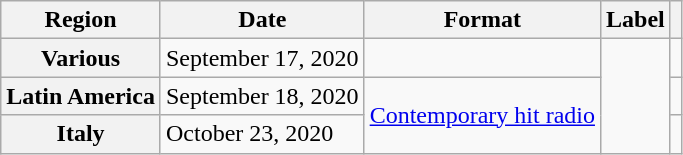<table class="wikitable plainrowheaders">
<tr>
<th scope="col">Region</th>
<th scope="col">Date</th>
<th scope="col">Format</th>
<th scope="col">Label</th>
<th scope="col"></th>
</tr>
<tr>
<th scope="row">Various</th>
<td>September 17, 2020</td>
<td></td>
<td rowspan="3"></td>
<td style="text-align:center;"></td>
</tr>
<tr>
<th scope="row">Latin America</th>
<td>September 18, 2020</td>
<td rowspan="2"><a href='#'>Contemporary hit radio</a></td>
<td style="text-align:center;"></td>
</tr>
<tr>
<th scope="row">Italy</th>
<td>October 23, 2020</td>
<td style="text-align:center;"></td>
</tr>
</table>
